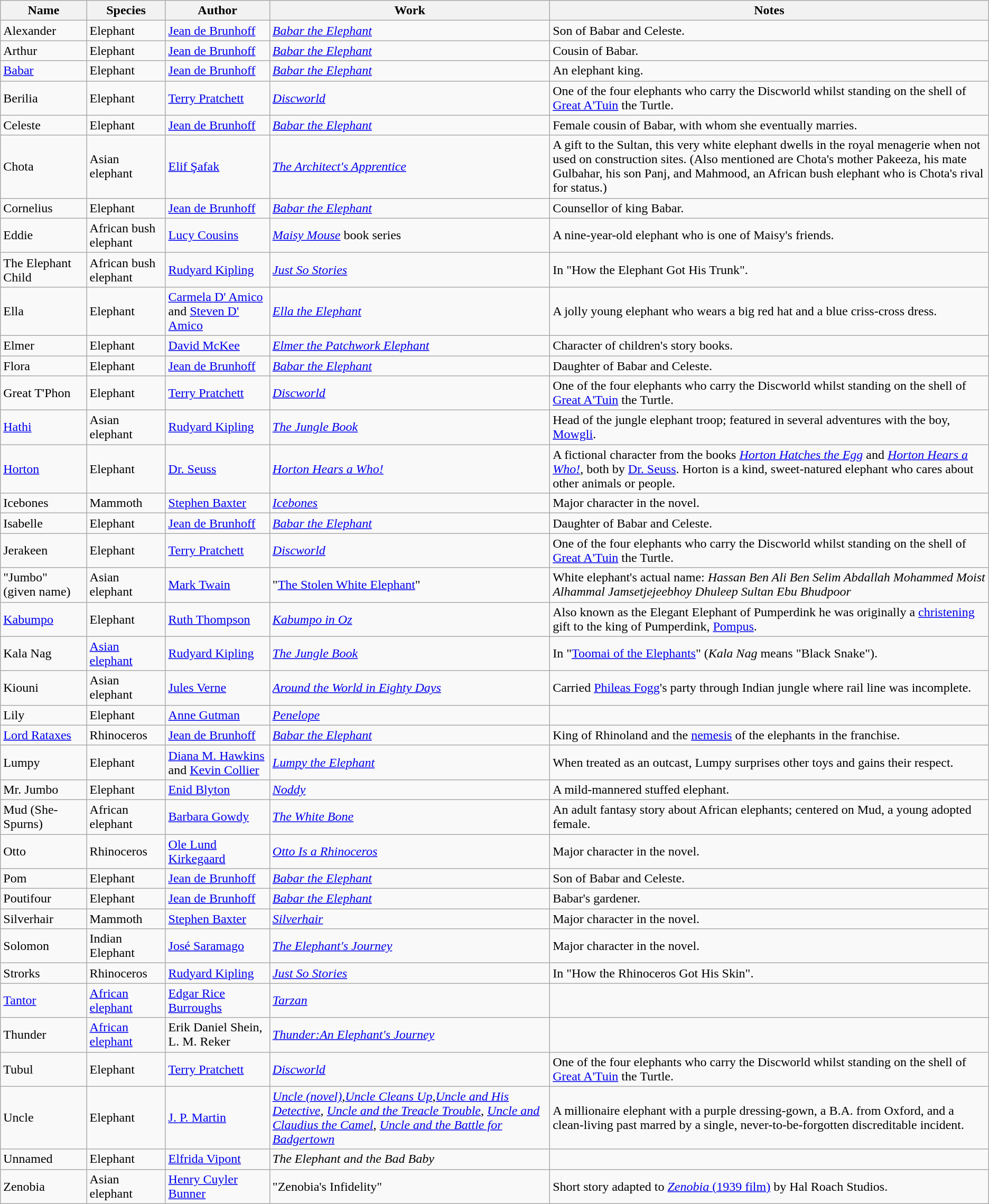<table class="wikitable sortable">
<tr>
<th>Name</th>
<th>Species</th>
<th>Author</th>
<th>Work</th>
<th>Notes</th>
</tr>
<tr>
<td>Alexander</td>
<td>Elephant</td>
<td><a href='#'>Jean de Brunhoff</a></td>
<td><em><a href='#'>Babar the Elephant</a></em></td>
<td>Son of Babar and Celeste.</td>
</tr>
<tr>
<td>Arthur</td>
<td>Elephant</td>
<td><a href='#'>Jean de Brunhoff</a></td>
<td><em><a href='#'>Babar the Elephant</a></em></td>
<td>Cousin of Babar.</td>
</tr>
<tr>
<td><a href='#'>Babar</a></td>
<td>Elephant</td>
<td><a href='#'>Jean de Brunhoff</a></td>
<td><em><a href='#'>Babar the Elephant</a></em></td>
<td>An elephant king.</td>
</tr>
<tr>
<td>Berilia</td>
<td>Elephant</td>
<td><a href='#'>Terry Pratchett</a></td>
<td><em><a href='#'>Discworld</a></em></td>
<td>One of the four elephants who carry the Discworld whilst standing on the shell of <a href='#'>Great A'Tuin</a> the Turtle.</td>
</tr>
<tr>
<td>Celeste</td>
<td>Elephant</td>
<td><a href='#'>Jean de Brunhoff</a></td>
<td><em><a href='#'>Babar the Elephant</a></em></td>
<td>Female cousin of Babar, with whom she eventually marries.</td>
</tr>
<tr>
<td>Chota</td>
<td>Asian elephant</td>
<td><a href='#'>Elif Şafak</a></td>
<td><em><a href='#'>The Architect's Apprentice</a></em></td>
<td>A gift to the Sultan, this very white elephant dwells in the royal menagerie when not used on construction sites. (Also mentioned are Chota's mother Pakeeza, his mate Gulbahar, his son Panj, and Mahmood, an African bush elephant who is Chota's rival for status.)</td>
</tr>
<tr>
<td>Cornelius</td>
<td>Elephant</td>
<td><a href='#'>Jean de Brunhoff</a></td>
<td><em><a href='#'>Babar the Elephant</a></em></td>
<td>Counsellor of king Babar.</td>
</tr>
<tr>
<td>Eddie</td>
<td>African bush elephant</td>
<td><a href='#'>Lucy Cousins</a></td>
<td><em><a href='#'>Maisy Mouse</a></em> book series</td>
<td>A nine-year-old elephant who is one of Maisy's friends.</td>
</tr>
<tr>
<td>The Elephant Child</td>
<td>African bush elephant</td>
<td><a href='#'>Rudyard Kipling</a></td>
<td><em><a href='#'>Just So Stories</a></em></td>
<td>In "How the Elephant Got His Trunk".</td>
</tr>
<tr>
<td>Ella</td>
<td>Elephant</td>
<td><a href='#'>Carmela D' Amico</a> and <a href='#'>Steven D' Amico</a></td>
<td><em><a href='#'>Ella the Elephant</a></em></td>
<td>A jolly young elephant who wears a big red hat and a blue criss-cross dress.</td>
</tr>
<tr>
<td>Elmer</td>
<td>Elephant</td>
<td><a href='#'>David McKee</a></td>
<td><em><a href='#'>Elmer the Patchwork Elephant</a></em></td>
<td>Character of children's story books.</td>
</tr>
<tr>
<td>Flora</td>
<td>Elephant</td>
<td><a href='#'>Jean de Brunhoff</a></td>
<td><em><a href='#'>Babar the Elephant</a></em></td>
<td>Daughter of Babar and Celeste.</td>
</tr>
<tr>
<td>Great T'Phon</td>
<td>Elephant</td>
<td><a href='#'>Terry Pratchett</a></td>
<td><em><a href='#'>Discworld</a></em></td>
<td>One of the four elephants who carry the Discworld whilst standing on the shell of <a href='#'>Great A'Tuin</a> the Turtle.</td>
</tr>
<tr>
<td><a href='#'>Hathi</a></td>
<td>Asian elephant</td>
<td><a href='#'>Rudyard Kipling</a></td>
<td><em><a href='#'>The Jungle Book</a></em></td>
<td>Head of the jungle elephant troop; featured in several adventures with the boy, <a href='#'>Mowgli</a>.</td>
</tr>
<tr>
<td><a href='#'>Horton</a></td>
<td>Elephant</td>
<td><a href='#'>Dr. Seuss</a></td>
<td><em><a href='#'>Horton Hears a Who!</a></em></td>
<td>A fictional character from the books <em><a href='#'>Horton Hatches the Egg</a></em> and <em><a href='#'>Horton Hears a Who!</a></em>, both by <a href='#'>Dr. Seuss</a>. Horton is a kind, sweet-natured elephant who cares about other animals or people.</td>
</tr>
<tr>
<td>Icebones</td>
<td>Mammoth</td>
<td><a href='#'>Stephen Baxter</a></td>
<td><em><a href='#'>Icebones</a></em></td>
<td>Major character in the novel.</td>
</tr>
<tr>
<td>Isabelle</td>
<td>Elephant</td>
<td><a href='#'>Jean de Brunhoff</a></td>
<td><em><a href='#'>Babar the Elephant</a></em></td>
<td>Daughter of Babar and Celeste.</td>
</tr>
<tr>
<td>Jerakeen</td>
<td>Elephant</td>
<td><a href='#'>Terry Pratchett</a></td>
<td><em><a href='#'>Discworld</a></em></td>
<td>One of the four elephants who carry the Discworld whilst standing on the shell of <a href='#'>Great A'Tuin</a> the Turtle.</td>
</tr>
<tr>
<td>"Jumbo" (given name)</td>
<td>Asian elephant</td>
<td><a href='#'>Mark Twain</a></td>
<td>"<a href='#'>The Stolen White Elephant</a>"</td>
<td>White elephant's actual name: <em>Hassan Ben Ali Ben Selim Abdallah Mohammed Moist Alhammal Jamsetjejeebhoy Dhuleep Sultan Ebu Bhudpoor</em></td>
</tr>
<tr>
<td><a href='#'>Kabumpo</a></td>
<td>Elephant</td>
<td><a href='#'>Ruth Thompson</a></td>
<td><em><a href='#'>Kabumpo in Oz</a></em></td>
<td>Also known as the Elegant Elephant of Pumperdink he was originally a <a href='#'>christening</a> gift to the king of Pumperdink, <a href='#'>Pompus</a>.</td>
</tr>
<tr>
<td>Kala Nag</td>
<td><a href='#'>Asian elephant</a></td>
<td><a href='#'>Rudyard Kipling</a></td>
<td><em><a href='#'>The Jungle Book</a></em></td>
<td>In "<a href='#'>Toomai of the Elephants</a>" (<em>Kala Nag</em> means "Black Snake").</td>
</tr>
<tr>
<td>Kiouni</td>
<td>Asian elephant</td>
<td><a href='#'>Jules Verne</a></td>
<td><em><a href='#'>Around the World in Eighty Days</a></em></td>
<td>Carried <a href='#'>Phileas Fogg</a>'s party through Indian jungle where rail line was incomplete.</td>
</tr>
<tr>
<td>Lily</td>
<td>Elephant</td>
<td><a href='#'>Anne Gutman</a></td>
<td><em><a href='#'>Penelope</a></em></td>
<td></td>
</tr>
<tr>
<td><a href='#'>Lord Rataxes</a></td>
<td>Rhinoceros</td>
<td><a href='#'>Jean de Brunhoff</a></td>
<td><em><a href='#'>Babar the Elephant</a></em></td>
<td>King of Rhinoland and the <a href='#'>nemesis</a> of the elephants in the franchise.</td>
</tr>
<tr>
<td>Lumpy</td>
<td>Elephant</td>
<td><a href='#'>Diana M. Hawkins</a> and <a href='#'>Kevin Collier</a></td>
<td><em><a href='#'>Lumpy the Elephant</a></em></td>
<td>When treated as an outcast, Lumpy surprises other toys and gains their respect.</td>
</tr>
<tr>
<td>Mr. Jumbo</td>
<td>Elephant</td>
<td><a href='#'>Enid Blyton</a></td>
<td><em><a href='#'>Noddy</a></em></td>
<td>A mild-mannered stuffed elephant.</td>
</tr>
<tr>
<td>Mud (She-Spurns)</td>
<td>African elephant</td>
<td><a href='#'>Barbara Gowdy</a></td>
<td><em><a href='#'>The White Bone</a></em></td>
<td>An adult fantasy story about African elephants; centered on Mud, a young adopted female.</td>
</tr>
<tr>
<td>Otto</td>
<td>Rhinoceros</td>
<td><a href='#'>Ole Lund Kirkegaard</a></td>
<td><em><a href='#'>Otto Is a Rhinoceros</a></em></td>
<td>Major character in the novel.</td>
</tr>
<tr>
<td>Pom</td>
<td>Elephant</td>
<td><a href='#'>Jean de Brunhoff</a></td>
<td><em><a href='#'>Babar the Elephant</a></em></td>
<td>Son of Babar and Celeste.</td>
</tr>
<tr>
<td>Poutifour</td>
<td>Elephant</td>
<td><a href='#'>Jean de Brunhoff</a></td>
<td><em><a href='#'>Babar the Elephant</a></em></td>
<td>Babar's gardener.</td>
</tr>
<tr>
<td>Silverhair</td>
<td>Mammoth</td>
<td><a href='#'>Stephen Baxter</a></td>
<td><em><a href='#'>Silverhair</a></em></td>
<td>Major character in the novel.</td>
</tr>
<tr>
<td>Solomon</td>
<td>Indian Elephant</td>
<td><a href='#'>José Saramago</a></td>
<td><em><a href='#'>The Elephant's Journey</a></em></td>
<td>Major character in the novel.</td>
</tr>
<tr>
<td>Strorks</td>
<td>Rhinoceros</td>
<td><a href='#'>Rudyard Kipling</a></td>
<td><em><a href='#'>Just So Stories</a></em></td>
<td>In "How the Rhinoceros Got His Skin".</td>
</tr>
<tr>
<td><a href='#'>Tantor</a></td>
<td><a href='#'>African elephant</a></td>
<td><a href='#'>Edgar Rice Burroughs</a></td>
<td><em><a href='#'>Tarzan</a></em></td>
</tr>
<tr>
<td>Thunder</td>
<td><a href='#'>African elephant</a></td>
<td>Erik Daniel Shein, L. M. Reker</td>
<td><em><a href='#'>Thunder:An Elephant's Journey</a></em></td>
<td></td>
</tr>
<tr>
<td>Tubul</td>
<td>Elephant</td>
<td><a href='#'>Terry Pratchett</a></td>
<td><em><a href='#'>Discworld</a></em></td>
<td>One of the four elephants who carry the Discworld whilst standing on the shell of <a href='#'>Great A'Tuin</a> the Turtle.</td>
</tr>
<tr>
<td>Uncle</td>
<td>Elephant</td>
<td><a href='#'>J. P. Martin</a></td>
<td><em><a href='#'>Uncle (novel)</a></em>,<em><a href='#'>Uncle Cleans Up</a></em>,<em><a href='#'>Uncle and His Detective</a></em>, <em><a href='#'>Uncle and the Treacle Trouble</a></em>, <em><a href='#'>Uncle and Claudius the Camel</a></em>, <em><a href='#'>Uncle and the Battle for Badgertown</a></em></td>
<td>A millionaire elephant with a purple dressing-gown, a B.A. from Oxford, and a clean-living past marred by a single, never-to-be-forgotten discreditable incident.</td>
</tr>
<tr>
<td>Unnamed</td>
<td>Elephant</td>
<td><a href='#'>Elfrida Vipont</a></td>
<td><em>The Elephant and the Bad Baby</em></td>
<td></td>
</tr>
<tr>
<td>Zenobia</td>
<td>Asian elephant</td>
<td><a href='#'>Henry Cuyler Bunner</a></td>
<td>"Zenobia's Infidelity"</td>
<td>Short story adapted to <a href='#'><em>Zenobia</em> (1939 film)</a> by Hal Roach Studios.</td>
</tr>
</table>
